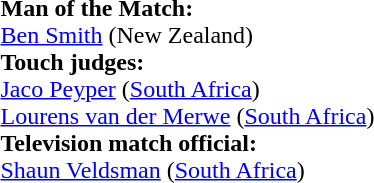<table style="width:50%">
<tr>
<td><br><strong>Man of the Match:</strong>
<br><a href='#'>Ben Smith</a> (New Zealand)<br><strong>Touch judges:</strong>
<br><a href='#'>Jaco Peyper</a> (<a href='#'>South Africa</a>)
<br><a href='#'>Lourens van der Merwe</a> (<a href='#'>South Africa</a>)
<br><strong>Television match official:</strong>
<br><a href='#'>Shaun Veldsman</a> (<a href='#'>South Africa</a>)</td>
</tr>
</table>
